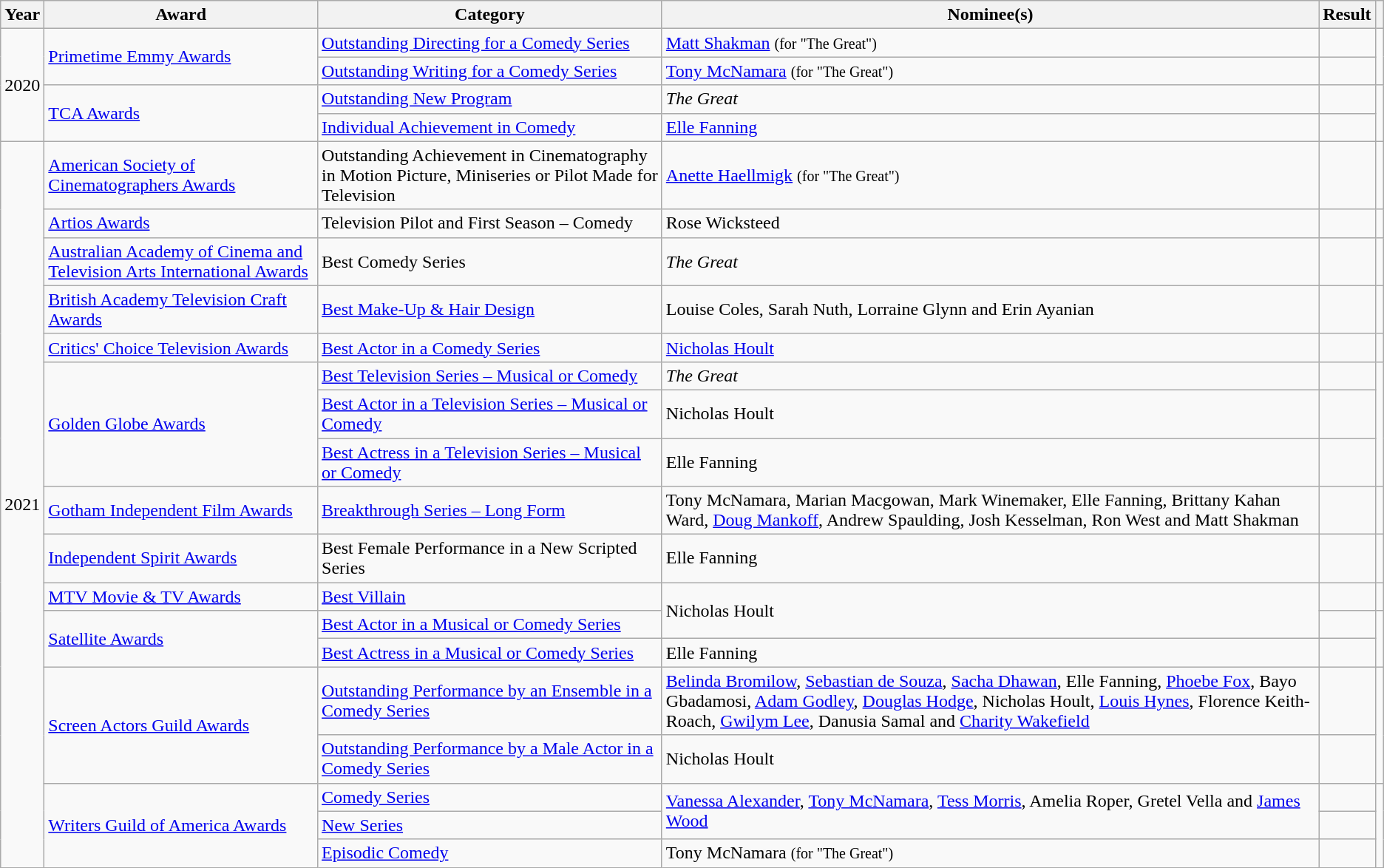<table class="wikitable sortable">
<tr>
<th>Year</th>
<th>Award</th>
<th>Category</th>
<th>Nominee(s)</th>
<th>Result</th>
<th></th>
</tr>
<tr>
<td rowspan="4" style="text-align:center;">2020</td>
<td rowspan="2"><a href='#'>Primetime Emmy Awards</a></td>
<td><a href='#'>Outstanding Directing for a Comedy Series</a></td>
<td><a href='#'>Matt Shakman</a> <small>(for "The Great")</small></td>
<td></td>
<td align="center" rowspan="2"></td>
</tr>
<tr>
<td><a href='#'>Outstanding Writing for a Comedy Series</a></td>
<td><a href='#'>Tony McNamara</a> <small>(for "The Great")</small></td>
<td></td>
</tr>
<tr>
<td rowspan="2"><a href='#'>TCA Awards</a></td>
<td><a href='#'>Outstanding New Program</a></td>
<td><em>The Great</em></td>
<td></td>
<td align="center" rowspan="2"></td>
</tr>
<tr>
<td><a href='#'>Individual Achievement in Comedy</a></td>
<td><a href='#'>Elle Fanning</a></td>
<td></td>
</tr>
<tr>
<td rowspan="18" style="text-align:center;">2021</td>
<td><a href='#'>American Society of Cinematographers Awards</a></td>
<td>Outstanding Achievement in Cinematography in Motion Picture, Miniseries or Pilot Made for Television</td>
<td><a href='#'>Anette Haellmigk</a> <small>(for "The Great")</small></td>
<td></td>
<td align="center"></td>
</tr>
<tr>
<td><a href='#'>Artios Awards</a></td>
<td>Television Pilot and First Season – Comedy</td>
<td>Rose Wicksteed</td>
<td></td>
<td align="center"></td>
</tr>
<tr>
<td><a href='#'>Australian Academy of Cinema and Television Arts International Awards</a></td>
<td>Best Comedy Series</td>
<td><em>The Great</em></td>
<td></td>
<td align="center"></td>
</tr>
<tr>
<td><a href='#'>British Academy Television Craft Awards</a></td>
<td><a href='#'>Best Make-Up & Hair Design</a></td>
<td>Louise Coles, Sarah Nuth, Lorraine Glynn and Erin Ayanian</td>
<td></td>
<td align="center"></td>
</tr>
<tr>
<td><a href='#'>Critics' Choice Television Awards</a></td>
<td><a href='#'>Best Actor in a Comedy Series</a></td>
<td><a href='#'>Nicholas Hoult</a></td>
<td></td>
<td align="center"></td>
</tr>
<tr>
<td rowspan="3"><a href='#'>Golden Globe Awards</a></td>
<td><a href='#'>Best Television Series – Musical or Comedy</a></td>
<td><em>The Great</em></td>
<td></td>
<td align="center" rowspan="3"></td>
</tr>
<tr>
<td><a href='#'>Best Actor in a Television Series – Musical or Comedy</a></td>
<td>Nicholas Hoult</td>
<td></td>
</tr>
<tr>
<td><a href='#'>Best Actress in a Television Series – Musical or Comedy</a></td>
<td>Elle Fanning</td>
<td></td>
</tr>
<tr>
<td><a href='#'>Gotham Independent Film Awards</a></td>
<td><a href='#'>Breakthrough Series – Long Form</a></td>
<td>Tony McNamara, Marian Macgowan, Mark Winemaker, Elle Fanning, Brittany Kahan Ward, <a href='#'>Doug Mankoff</a>, Andrew Spaulding, Josh Kesselman, Ron West and Matt Shakman</td>
<td></td>
<td align="center"></td>
</tr>
<tr>
<td><a href='#'>Independent Spirit Awards</a></td>
<td>Best Female Performance in a New Scripted Series</td>
<td>Elle Fanning</td>
<td></td>
<td align="center"></td>
</tr>
<tr>
<td><a href='#'>MTV Movie & TV Awards</a></td>
<td><a href='#'>Best Villain</a></td>
<td rowspan="2">Nicholas Hoult</td>
<td></td>
<td align="center"></td>
</tr>
<tr>
<td rowspan="2"><a href='#'>Satellite Awards</a></td>
<td><a href='#'>Best Actor in a Musical or Comedy Series</a></td>
<td></td>
<td align="center" rowspan="2"></td>
</tr>
<tr>
<td><a href='#'>Best Actress in a Musical or Comedy Series</a></td>
<td>Elle Fanning</td>
<td></td>
</tr>
<tr>
<td rowspan="2"><a href='#'>Screen Actors Guild Awards</a></td>
<td><a href='#'>Outstanding Performance by an Ensemble in a Comedy Series</a></td>
<td><a href='#'>Belinda Bromilow</a>, <a href='#'>Sebastian de Souza</a>, <a href='#'>Sacha Dhawan</a>, Elle Fanning, <a href='#'>Phoebe Fox</a>, Bayo Gbadamosi, <a href='#'>Adam Godley</a>, <a href='#'>Douglas Hodge</a>, Nicholas Hoult, <a href='#'>Louis Hynes</a>, Florence Keith-Roach,  <a href='#'>Gwilym Lee</a>, Danusia Samal and <a href='#'>Charity Wakefield</a></td>
<td></td>
<td align="center" rowspan="2"></td>
</tr>
<tr>
<td><a href='#'>Outstanding Performance by a Male Actor in a Comedy Series</a></td>
<td>Nicholas Hoult</td>
<td></td>
</tr>
<tr>
<td rowspan="3"><a href='#'>Writers Guild of America Awards</a></td>
<td><a href='#'>Comedy Series</a></td>
<td rowspan="2"><a href='#'>Vanessa Alexander</a>, <a href='#'>Tony McNamara</a>, <a href='#'>Tess Morris</a>, Amelia Roper, Gretel Vella and <a href='#'>James Wood</a></td>
<td></td>
<td align="center" rowspan="3"></td>
</tr>
<tr>
<td><a href='#'>New Series</a></td>
<td></td>
</tr>
<tr>
<td><a href='#'>Episodic Comedy</a></td>
<td>Tony McNamara <small>(for "The Great")</small></td>
<td></td>
</tr>
</table>
